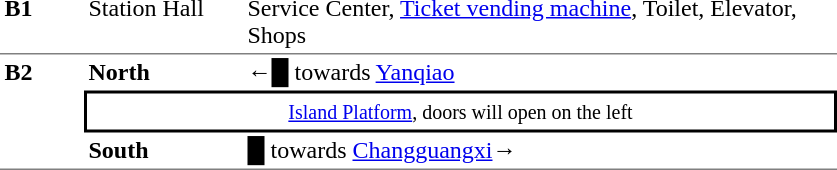<table table border=0 cellspacing=0 cellpadding=3>
<tr>
<td style="border-bottom:solid 1px gray;border-top:solid 0px gray;" width=50 valign=top><strong>B1</strong></td>
<td style="border-top:solid 0px gray;border-bottom:solid 1px gray;" width=100 valign=top>Station Hall</td>
<td style="border-top:solid 0px gray;border-bottom:solid 1px gray;" width=390 valign=top>Service Center, <a href='#'>Ticket vending machine</a>, Toilet, Elevator, Shops</td>
</tr>
<tr>
<td style="border-top:solid 0px gray;border-bottom:solid 1px gray;" width=50 rowspan=3 valign=top><strong>B2</strong></td>
<td style="border-top:solid 0px gray;" width=100><strong>North</strong></td>
<td style="border-top:solid 0px gray;" width=390>←<span>█</span>  towards <a href='#'>Yanqiao</a></td>
</tr>
<tr>
<td style="border-top:solid 2px black;border-right:solid 2px black;border-left:solid 2px black;border-bottom:solid 2px black;text-align:center;" colspan=2><small><a href='#'>Island Platform</a>, doors will open on the left</small></td>
</tr>
<tr>
<td style="border-bottom:solid 1px gray;"><strong>South</strong></td>
<td style="border-bottom:solid 1px gray;"><span>█</span> towards <a href='#'>Changguangxi</a>→</td>
</tr>
</table>
